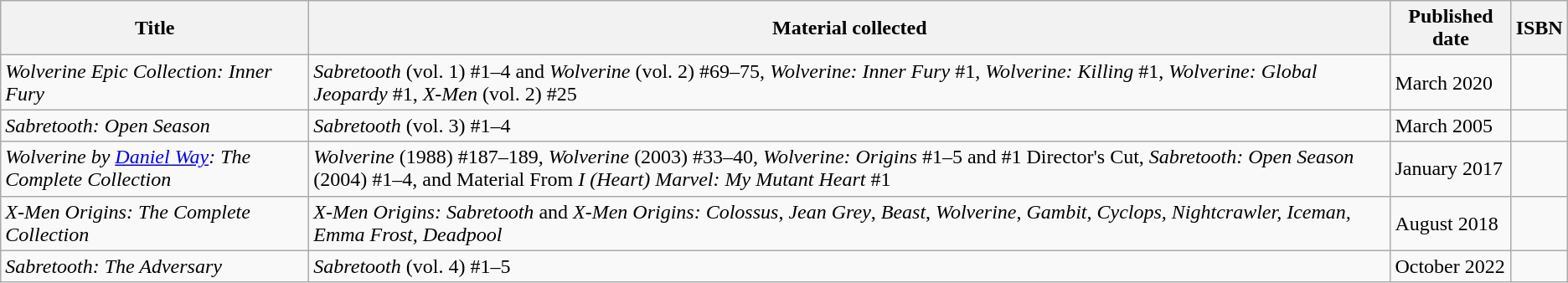<table class="wikitable">
<tr>
<th>Title</th>
<th>Material collected</th>
<th>Published date</th>
<th>ISBN</th>
</tr>
<tr>
<td><em>Wolverine Epic Collection: Inner Fury</em></td>
<td><em>Sabretooth</em> (vol. 1) #1–4 and <em>Wolverine</em> (vol. 2) #69–75, <em>Wolverine: Inner Fury</em> #1, <em>Wolverine: Killing</em> #1, <em>Wolverine: Global Jeopardy</em> #1, <em>X-Men</em> (vol. 2) #25</td>
<td>March 2020</td>
<td></td>
</tr>
<tr>
<td><em>Sabretooth: Open Season</em></td>
<td><em>Sabretooth</em> (vol. 3) #1–4</td>
<td>March 2005</td>
<td></td>
</tr>
<tr>
<td><em>Wolverine by <a href='#'>Daniel Way</a>: The Complete Collection</em></td>
<td><em>Wolverine</em> (1988) #187–189, <em>Wolverine</em> (2003) #33–40, <em>Wolverine: Origins</em> #1–5 and #1 Director's Cut, <em>Sabretooth: Open Season</em> (2004) #1–4, and Material From <em>I (Heart) Marvel: My Mutant Heart</em> #1</td>
<td>January 2017</td>
<td></td>
</tr>
<tr>
<td><em>X-Men Origins: The Complete Collection</em></td>
<td><em>X-Men Origins: Sabretooth</em> and <em>X-Men Origins: Colossus</em>, <em>Jean Grey</em>, <em>Beast</em>, <em>Wolverine</em>, <em>Gambit, Cyclops, Nightcrawler, Iceman, Emma Frost, Deadpool</em></td>
<td>August 2018</td>
<td></td>
</tr>
<tr>
<td><em>Sabretooth: The Adversary</em></td>
<td><em>Sabretooth</em> (vol. 4) #1–5</td>
<td>October 2022</td>
<td></td>
</tr>
</table>
